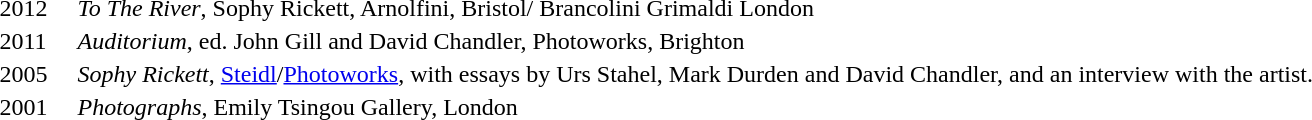<table>
<tr>
<td style="width:3em;vertical-align:top;">2012</td>
<td><em>To The River</em>, Sophy Rickett, Arnolfini, Bristol/ Brancolini Grimaldi London </td>
</tr>
<tr>
<td>2011</td>
<td><em>Auditorium</em>, ed. John Gill and David Chandler, Photoworks, Brighton </td>
</tr>
<tr>
<td>2005</td>
<td><em>Sophy Rickett</em>, <a href='#'>Steidl</a>/<a href='#'>Photoworks</a>, with essays by Urs Stahel, Mark Durden and David Chandler, and an interview with the artist. </td>
</tr>
<tr>
<td>2001</td>
<td><em>Photographs</em>, Emily Tsingou Gallery, London</td>
</tr>
</table>
